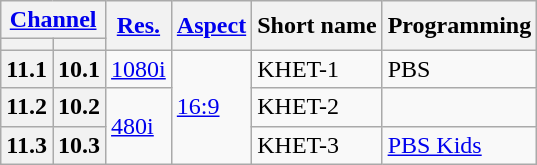<table class="wikitable">
<tr>
<th scope = "col" colspan="2"><a href='#'>Channel</a></th>
<th scope = "col" rowspan="2"><a href='#'>Res.</a></th>
<th scope = "col" rowspan="2"><a href='#'>Aspect</a></th>
<th scope = "col" rowspan="2">Short name</th>
<th scope = "col" rowspan="2">Programming</th>
</tr>
<tr>
<th scope = "col"></th>
<th></th>
</tr>
<tr>
<th scope = "row">11.1</th>
<th>10.1</th>
<td><a href='#'>1080i</a></td>
<td rowspan=3><a href='#'>16:9</a></td>
<td>KHET-1</td>
<td>PBS</td>
</tr>
<tr>
<th scope = "row">11.2</th>
<th>10.2</th>
<td rowspan=2><a href='#'>480i</a></td>
<td>KHET-2</td>
<td></td>
</tr>
<tr>
<th scope = "row">11.3</th>
<th>10.3</th>
<td>KHET-3</td>
<td><a href='#'>PBS Kids</a></td>
</tr>
</table>
